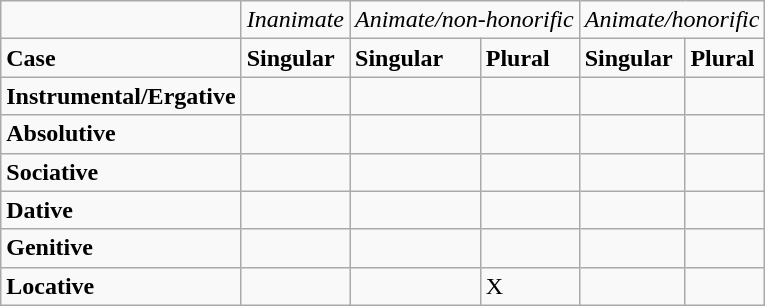<table class="wikitable">
<tr>
<td></td>
<td><em>Inanimate</em></td>
<td colspan="2"><em>Animate/non-honorific</em></td>
<td colspan="2"><em>Animate/honorific</em></td>
</tr>
<tr>
<td><strong>Case</strong></td>
<td><strong>Singular</strong></td>
<td><strong>Singular</strong></td>
<td><strong>Plural</strong></td>
<td><strong>Singular</strong></td>
<td><strong>Plural</strong></td>
</tr>
<tr>
<td><strong>Instrumental/Ergative</strong></td>
<td></td>
<td></td>
<td></td>
<td></td>
<td></td>
</tr>
<tr>
<td><strong>Absolutive</strong></td>
<td></td>
<td></td>
<td></td>
<td></td>
<td></td>
</tr>
<tr>
<td><strong>Sociative</strong></td>
<td></td>
<td></td>
<td></td>
<td></td>
<td></td>
</tr>
<tr>
<td><strong>Dative</strong></td>
<td></td>
<td></td>
<td></td>
<td></td>
<td></td>
</tr>
<tr>
<td><strong>Genitive</strong></td>
<td></td>
<td></td>
<td></td>
<td></td>
<td></td>
</tr>
<tr>
<td><strong>Locative</strong></td>
<td></td>
<td></td>
<td>X</td>
<td></td>
<td></td>
</tr>
</table>
